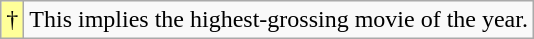<table class="wikitable">
<tr>
<td style="background-color:#FFFF99">†</td>
<td>This implies the highest-grossing movie of the year.</td>
</tr>
</table>
